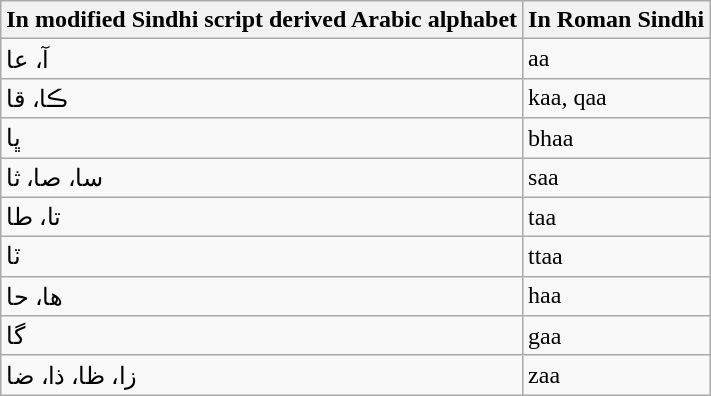<table class="wikitable">
<tr>
<th>In modified Sindhi script derived Arabic alphabet</th>
<th>In Roman Sindhi</th>
</tr>
<tr>
<td>آ، عا</td>
<td>aa</td>
</tr>
<tr>
<td>ڪا، قا</td>
<td>kaa, qaa</td>
</tr>
<tr>
<td>ڀا</td>
<td>bhaa</td>
</tr>
<tr>
<td>سا، صا، ثا</td>
<td>saa</td>
</tr>
<tr>
<td>تا، طا</td>
<td>taa</td>
</tr>
<tr>
<td>ٽا</td>
<td>ttaa</td>
</tr>
<tr>
<td>ها، حا</td>
<td>haa</td>
</tr>
<tr>
<td>گا</td>
<td>gaa</td>
</tr>
<tr>
<td>زا، ظا، ذا، ضا</td>
<td>zaa</td>
</tr>
</table>
